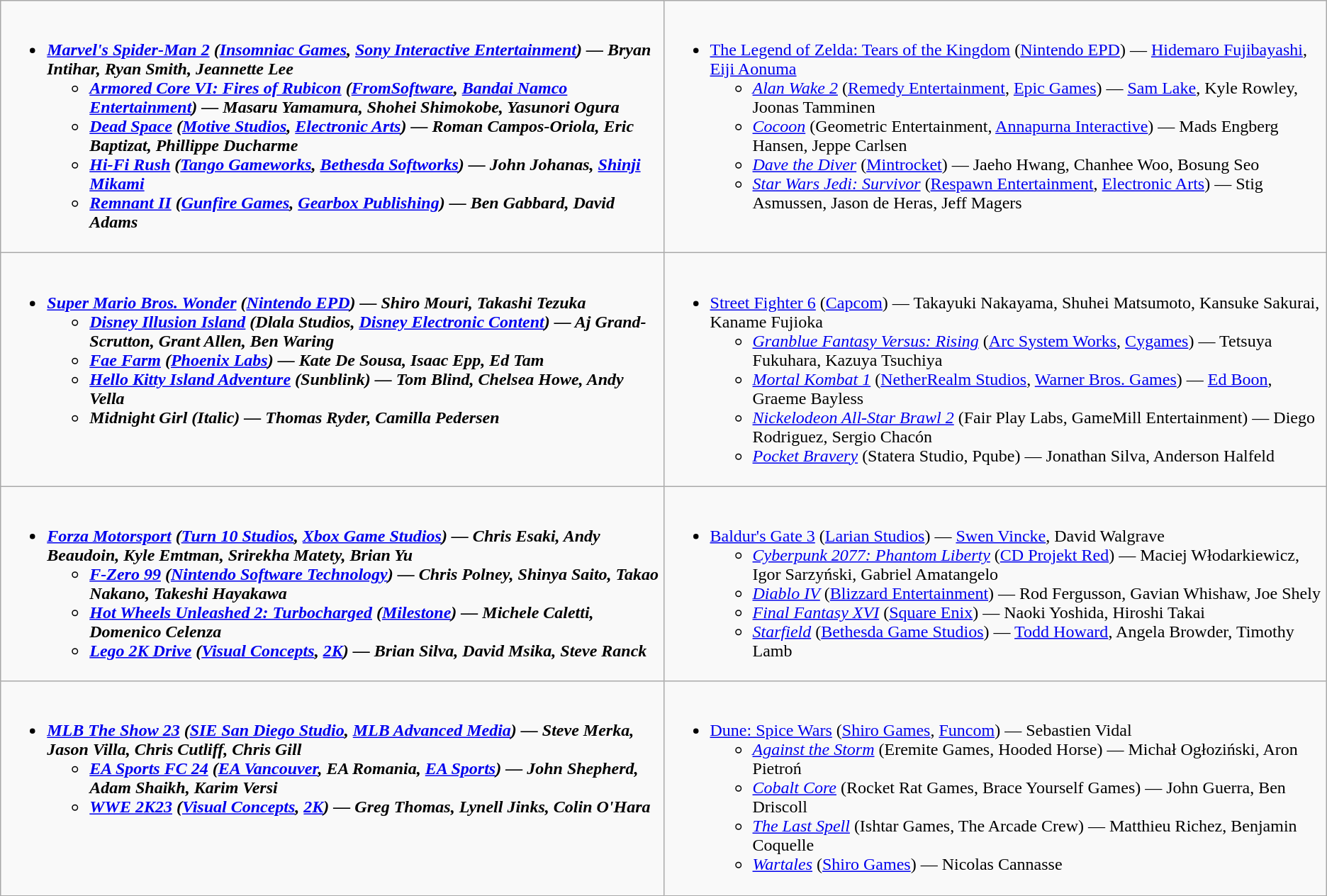<table class="wikitable">
<tr>
<td valign="top" width="50%"><br><ul><li><strong><em><a href='#'>Marvel's Spider-Man 2</a><em> (<a href='#'>Insomniac Games</a>, <a href='#'>Sony Interactive Entertainment</a>) — Bryan Intihar, Ryan Smith, Jeannette Lee<strong><ul><li></em><a href='#'>Armored Core VI: Fires of Rubicon</a><em> (<a href='#'>FromSoftware</a>, <a href='#'>Bandai Namco Entertainment</a>) — Masaru Yamamura, Shohei Shimokobe, Yasunori Ogura</li><li></em><a href='#'>Dead Space</a><em> (<a href='#'>Motive Studios</a>, <a href='#'>Electronic Arts</a>) — Roman Campos-Oriola, Eric Baptizat, Phillippe Ducharme</li><li></em><a href='#'>Hi-Fi Rush</a><em> (<a href='#'>Tango Gameworks</a>, <a href='#'>Bethesda Softworks</a>) — John Johanas, <a href='#'>Shinji Mikami</a></li><li></em><a href='#'>Remnant II</a><em> (<a href='#'>Gunfire Games</a>, <a href='#'>Gearbox Publishing</a>) — Ben Gabbard, David Adams</li></ul></li></ul></td>
<td valign="top" width="50%"><br><ul><li></em></strong><a href='#'>The Legend of Zelda: Tears of the Kingdom</a></em> (<a href='#'>Nintendo EPD</a>) — <a href='#'>Hidemaro Fujibayashi</a>, <a href='#'>Eiji Aonuma</a></strong><ul><li><em><a href='#'>Alan Wake 2</a></em> (<a href='#'>Remedy Entertainment</a>, <a href='#'>Epic Games</a>) — <a href='#'>Sam Lake</a>, Kyle Rowley, Joonas Tamminen</li><li><em><a href='#'>Cocoon</a></em> (Geometric Entertainment, <a href='#'>Annapurna Interactive</a>) — Mads Engberg Hansen, Jeppe Carlsen</li><li><em><a href='#'>Dave the Diver</a></em> (<a href='#'>Mintrocket</a>) — Jaeho Hwang, Chanhee Woo, Bosung Seo</li><li><em><a href='#'>Star Wars Jedi: Survivor</a></em> (<a href='#'>Respawn Entertainment</a>, <a href='#'>Electronic Arts</a>) — Stig Asmussen, Jason de Heras, Jeff Magers</li></ul></li></ul></td>
</tr>
<tr>
<td valign="top" width="50%"><br><ul><li><strong><em><a href='#'>Super Mario Bros. Wonder</a><em> (<a href='#'>Nintendo EPD</a>) — Shiro Mouri, Takashi Tezuka<strong><ul><li></em><a href='#'>Disney Illusion Island</a><em> (Dlala Studios, <a href='#'>Disney Electronic Content</a>) — Aj Grand-Scrutton, Grant Allen, Ben Waring</li><li></em><a href='#'>Fae Farm</a><em> (<a href='#'>Phoenix Labs</a>) — Kate De Sousa, Isaac Epp, Ed Tam</li><li></em><a href='#'>Hello Kitty Island Adventure</a><em> (Sunblink) — Tom Blind, Chelsea Howe, Andy Vella</li><li></em>Midnight Girl<em> (Italic) — Thomas Ryder, Camilla Pedersen</li></ul></li></ul></td>
<td valign="top" width="50%"><br><ul><li></em></strong><a href='#'>Street Fighter 6</a></em> (<a href='#'>Capcom</a>) — Takayuki Nakayama, Shuhei Matsumoto, Kansuke Sakurai, Kaname Fujioka</strong><ul><li><em><a href='#'>Granblue Fantasy Versus: Rising</a></em> (<a href='#'>Arc System Works</a>, <a href='#'>Cygames</a>) — Tetsuya Fukuhara, Kazuya Tsuchiya</li><li><em><a href='#'>Mortal Kombat 1</a></em> (<a href='#'>NetherRealm Studios</a>, <a href='#'>Warner Bros. Games</a>) — <a href='#'>Ed Boon</a>, Graeme Bayless</li><li><em><a href='#'>Nickelodeon All-Star Brawl 2</a></em> (Fair Play Labs, GameMill Entertainment) — Diego Rodriguez, Sergio Chacón</li><li><em><a href='#'>Pocket Bravery</a></em> (Statera Studio, Pqube) — Jonathan Silva, Anderson Halfeld</li></ul></li></ul></td>
</tr>
<tr>
<td valign="top" width="50%"><br><ul><li><strong><em><a href='#'>Forza Motorsport</a><em> (<a href='#'>Turn 10 Studios</a>, <a href='#'>Xbox Game Studios</a>) — Chris Esaki, Andy Beaudoin, Kyle Emtman, Srirekha Matety, Brian Yu<strong><ul><li></em><a href='#'>F-Zero 99</a><em> (<a href='#'>Nintendo Software Technology</a>) — Chris Polney, Shinya Saito, Takao Nakano, Takeshi Hayakawa</li><li></em><a href='#'>Hot Wheels Unleashed 2: Turbocharged</a><em> (<a href='#'>Milestone</a>) — Michele Caletti, Domenico Celenza</li><li></em><a href='#'>Lego 2K Drive</a><em> (<a href='#'>Visual Concepts</a>, <a href='#'>2K</a>) — Brian Silva, David Msika, Steve Ranck</li></ul></li></ul></td>
<td valign="top" width="50%"><br><ul><li></em></strong><a href='#'>Baldur's Gate 3</a></em> (<a href='#'>Larian Studios</a>) — <a href='#'>Swen Vincke</a>, David Walgrave</strong><ul><li><em><a href='#'>Cyberpunk 2077: Phantom Liberty</a></em> (<a href='#'>CD Projekt Red</a>) — Maciej Włodarkiewicz, Igor Sarzyński, Gabriel Amatangelo</li><li><em><a href='#'>Diablo IV</a></em> (<a href='#'>Blizzard Entertainment</a>) — Rod Fergusson, Gavian Whishaw, Joe Shely</li><li><em><a href='#'>Final Fantasy XVI</a></em> (<a href='#'>Square Enix</a>) — Naoki Yoshida, Hiroshi Takai</li><li><em><a href='#'>Starfield</a></em> (<a href='#'>Bethesda Game Studios</a>) — <a href='#'>Todd Howard</a>, Angela Browder, Timothy Lamb</li></ul></li></ul></td>
</tr>
<tr>
<td valign="top" width="50%"><br><ul><li><strong><em><a href='#'>MLB The Show 23</a><em> (<a href='#'>SIE San Diego Studio</a>, <a href='#'>MLB Advanced Media</a>) — Steve Merka, Jason Villa, Chris Cutliff, Chris Gill<strong><ul><li></em><a href='#'>EA Sports FC 24</a><em> (<a href='#'>EA Vancouver</a>, EA Romania, <a href='#'>EA Sports</a>) — John Shepherd, Adam Shaikh, Karim Versi</li><li></em><a href='#'>WWE 2K23</a><em> (<a href='#'>Visual Concepts</a>, <a href='#'>2K</a>) — Greg Thomas, Lynell Jinks, Colin O'Hara</li></ul></li></ul></td>
<td valign="top" width="50%"><br><ul><li></em></strong><a href='#'>Dune: Spice Wars</a></em> (<a href='#'>Shiro Games</a>, <a href='#'>Funcom</a>) — Sebastien Vidal</strong><ul><li><em><a href='#'>Against the Storm</a></em> (Eremite Games, Hooded Horse) — Michał Ogłoziński, Aron Pietroń</li><li><em><a href='#'>Cobalt Core</a></em> (Rocket Rat Games, Brace Yourself Games) — John Guerra, Ben Driscoll</li><li><em><a href='#'>The Last Spell</a></em> (Ishtar Games, The Arcade Crew) — Matthieu Richez, Benjamin Coquelle</li><li><em><a href='#'>Wartales</a></em> (<a href='#'>Shiro Games</a>) — Nicolas Cannasse</li></ul></li></ul></td>
</tr>
</table>
